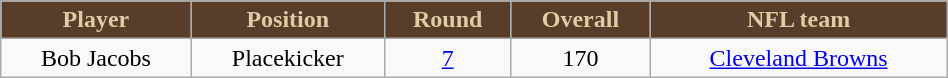<table class="wikitable" width="50%">
<tr align="center"  style="background:#593D2B;color:#DDCCA5;">
<td><strong>Player</strong></td>
<td><strong>Position</strong></td>
<td><strong>Round</strong></td>
<td><strong>Overall</strong></td>
<td><strong>NFL team</strong></td>
</tr>
<tr align="center" bgcolor="">
<td>Bob Jacobs</td>
<td>Placekicker</td>
<td><a href='#'>7</a></td>
<td>170</td>
<td><a href='#'>Cleveland Browns</a></td>
</tr>
</table>
